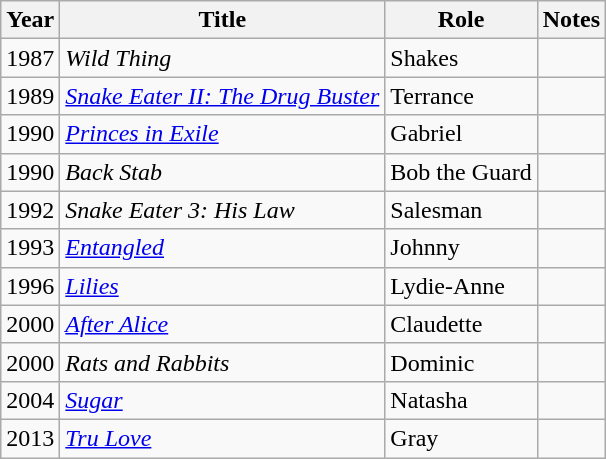<table class="wikitable sortable">
<tr>
<th>Year</th>
<th>Title</th>
<th>Role</th>
<th>Notes</th>
</tr>
<tr>
<td>1987</td>
<td><em>Wild Thing</em></td>
<td>Shakes</td>
<td></td>
</tr>
<tr>
<td>1989</td>
<td><em><a href='#'>Snake Eater II: The Drug Buster</a></em></td>
<td>Terrance</td>
<td></td>
</tr>
<tr>
<td>1990</td>
<td><em><a href='#'>Princes in Exile</a></em></td>
<td>Gabriel</td>
<td></td>
</tr>
<tr>
<td>1990</td>
<td><em>Back Stab</em></td>
<td>Bob the Guard</td>
<td></td>
</tr>
<tr>
<td>1992</td>
<td><em>Snake Eater 3: His Law</em></td>
<td>Salesman</td>
<td></td>
</tr>
<tr>
<td>1993</td>
<td><a href='#'><em>Entangled</em></a></td>
<td>Johnny</td>
<td></td>
</tr>
<tr>
<td>1996</td>
<td><a href='#'><em>Lilies</em></a></td>
<td>Lydie-Anne</td>
<td></td>
</tr>
<tr>
<td>2000</td>
<td><em><a href='#'>After Alice</a></em></td>
<td>Claudette</td>
<td></td>
</tr>
<tr>
<td>2000</td>
<td><em>Rats and Rabbits</em></td>
<td>Dominic</td>
<td></td>
</tr>
<tr>
<td>2004</td>
<td><a href='#'><em>Sugar</em></a></td>
<td>Natasha</td>
<td></td>
</tr>
<tr>
<td>2013</td>
<td><a href='#'><em>Tru Love</em></a></td>
<td>Gray</td>
<td></td>
</tr>
</table>
